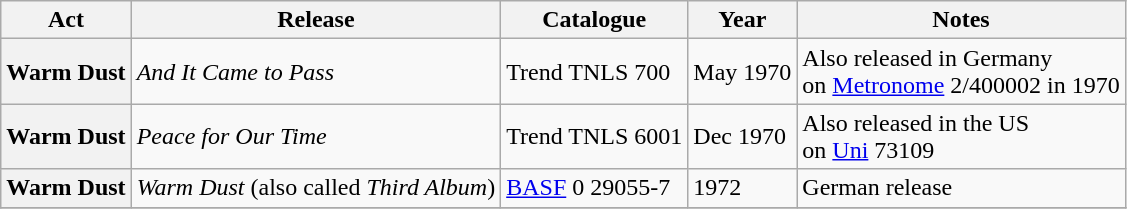<table class="wikitable plainrowheaders sortable">
<tr>
<th scope="col" class="unsortable">Act</th>
<th scope="col">Release</th>
<th scope="col">Catalogue</th>
<th scope="col">Year</th>
<th scope="col" class="unsortable">Notes</th>
</tr>
<tr>
<th scope="row">Warm Dust</th>
<td><em>And It Came to Pass</em></td>
<td>Trend TNLS 700</td>
<td>May 1970</td>
<td> Also released in Germany<br> on <a href='#'>Metronome</a> 2/400002 in 1970</td>
</tr>
<tr>
<th scope="row">Warm Dust</th>
<td><em>Peace for Our Time</em></td>
<td>Trend TNLS 6001</td>
<td>Dec 1970</td>
<td> Also released in the US<br> on <a href='#'>Uni</a> 73109</td>
</tr>
<tr>
<th scope="row">Warm Dust</th>
<td><em>Warm Dust</em> (also called <em>Third Album</em>)</td>
<td><a href='#'>BASF</a> 0 29055-7</td>
<td>1972</td>
<td>German release</td>
</tr>
<tr>
</tr>
</table>
